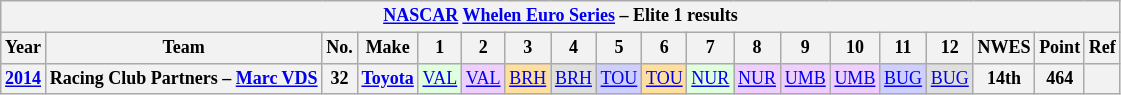<table class="wikitable" style="text-align:center; font-size:75%">
<tr>
<th colspan=22><a href='#'>NASCAR</a> <a href='#'>Whelen Euro Series</a> – Elite 1 results</th>
</tr>
<tr>
<th>Year</th>
<th>Team</th>
<th>No.</th>
<th>Make</th>
<th>1</th>
<th>2</th>
<th>3</th>
<th>4</th>
<th>5</th>
<th>6</th>
<th>7</th>
<th>8</th>
<th>9</th>
<th>10</th>
<th>11</th>
<th>12</th>
<th>NWES</th>
<th>Point</th>
<th>Ref</th>
</tr>
<tr>
<th><a href='#'>2014</a></th>
<th>Racing Club Partners – <a href='#'>Marc VDS</a></th>
<th>32</th>
<th><a href='#'>Toyota</a></th>
<td style="background-color:#DFFFDF"><a href='#'>VAL</a><br></td>
<td style="background-color:#EFCFFF"><a href='#'>VAL</a><br></td>
<td style="background-color:#FFDF9F"><a href='#'>BRH</a><br></td>
<td style="background-color:#DFDFDF"><a href='#'>BRH</a><br></td>
<td style="background-color:#CFCFFF"><a href='#'>TOU</a><br></td>
<td style="background-color:#FFDF9F"><a href='#'>TOU</a><br></td>
<td style="background-color:#DFFFDF"><a href='#'>NUR</a><br></td>
<td style="background-color:#EFCFFF"><a href='#'>NUR</a><br></td>
<td style="background-color:#EFCFFF"><a href='#'>UMB</a><br></td>
<td style="background-color:#EFCFFF"><a href='#'>UMB</a><br></td>
<td style="background-color:#CFCFFF"><a href='#'>BUG</a><br></td>
<td style="background-color:#DFDFDF"><a href='#'>BUG</a><br></td>
<th>14th</th>
<th>464</th>
<th></th>
</tr>
</table>
